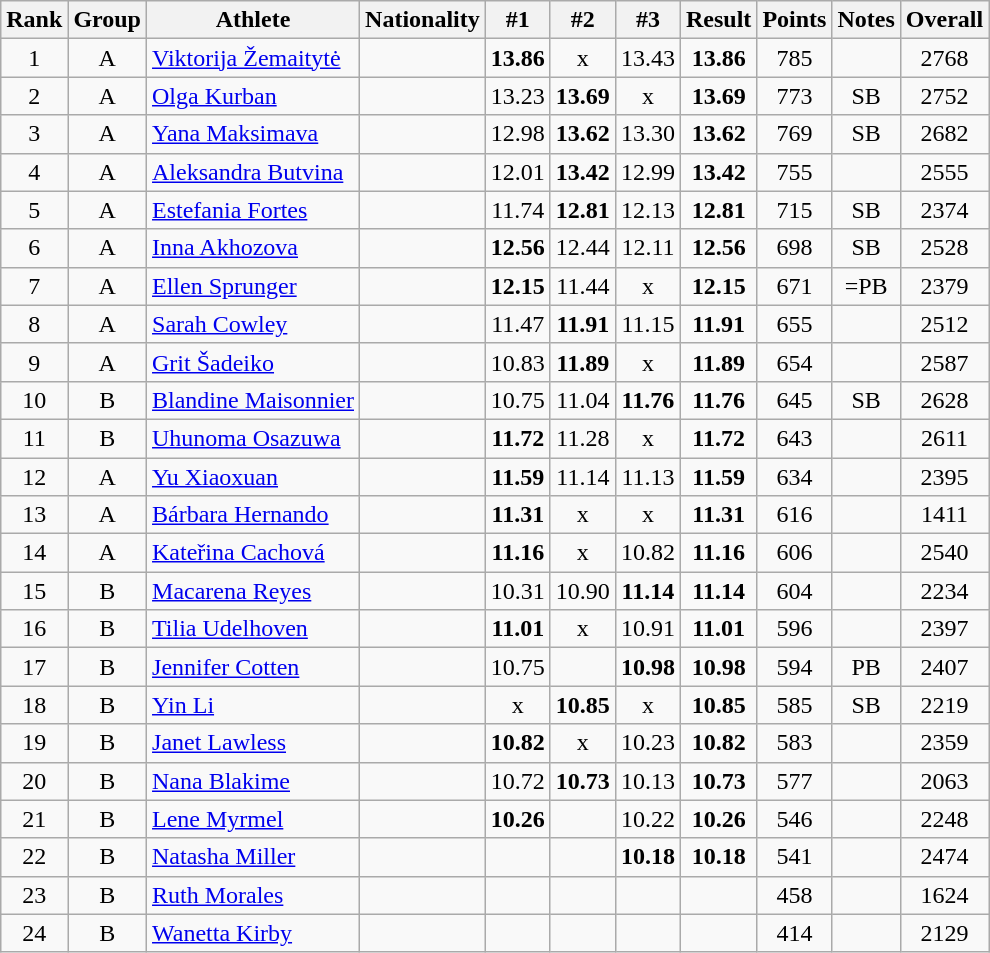<table class="wikitable sortable" style="text-align:center">
<tr>
<th>Rank</th>
<th>Group</th>
<th>Athlete</th>
<th>Nationality</th>
<th>#1</th>
<th>#2</th>
<th>#3</th>
<th>Result</th>
<th>Points</th>
<th>Notes</th>
<th>Overall</th>
</tr>
<tr>
<td>1</td>
<td>A</td>
<td align=left><a href='#'>Viktorija Žemaitytė</a></td>
<td align=left></td>
<td><strong>13.86</strong></td>
<td>x</td>
<td>13.43</td>
<td><strong>13.86</strong></td>
<td>785</td>
<td></td>
<td>2768</td>
</tr>
<tr>
<td>2</td>
<td>A</td>
<td align=left><a href='#'>Olga Kurban</a></td>
<td align=left></td>
<td>13.23</td>
<td><strong>13.69</strong></td>
<td>x</td>
<td><strong>13.69</strong></td>
<td>773</td>
<td>SB</td>
<td>2752</td>
</tr>
<tr>
<td>3</td>
<td>A</td>
<td align=left><a href='#'>Yana Maksimava</a></td>
<td align=left></td>
<td>12.98</td>
<td><strong>13.62</strong></td>
<td>13.30</td>
<td><strong>13.62</strong></td>
<td>769</td>
<td>SB</td>
<td>2682</td>
</tr>
<tr>
<td>4</td>
<td>A</td>
<td align=left><a href='#'>Aleksandra Butvina</a></td>
<td align=left></td>
<td>12.01</td>
<td><strong>13.42</strong></td>
<td>12.99</td>
<td><strong>13.42</strong></td>
<td>755</td>
<td></td>
<td>2555</td>
</tr>
<tr>
<td>5</td>
<td>A</td>
<td align=left><a href='#'>Estefania Fortes</a></td>
<td align=left></td>
<td>11.74</td>
<td><strong>12.81</strong></td>
<td>12.13</td>
<td><strong>12.81</strong></td>
<td>715</td>
<td>SB</td>
<td>2374</td>
</tr>
<tr>
<td>6</td>
<td>A</td>
<td align=left><a href='#'>Inna Akhozova</a></td>
<td align=left></td>
<td><strong>12.56</strong></td>
<td>12.44</td>
<td>12.11</td>
<td><strong>12.56</strong></td>
<td>698</td>
<td>SB</td>
<td>2528</td>
</tr>
<tr>
<td>7</td>
<td>A</td>
<td align=left><a href='#'>Ellen Sprunger</a></td>
<td align=left></td>
<td><strong>12.15</strong></td>
<td>11.44</td>
<td>x</td>
<td><strong>12.15</strong></td>
<td>671</td>
<td>=PB</td>
<td>2379</td>
</tr>
<tr>
<td>8</td>
<td>A</td>
<td align=left><a href='#'>Sarah Cowley</a></td>
<td align=left></td>
<td>11.47</td>
<td><strong>11.91</strong></td>
<td>11.15</td>
<td><strong>11.91</strong></td>
<td>655</td>
<td></td>
<td>2512</td>
</tr>
<tr>
<td>9</td>
<td>A</td>
<td align=left><a href='#'>Grit Šadeiko</a></td>
<td align=left></td>
<td>10.83</td>
<td><strong>11.89</strong></td>
<td>x</td>
<td><strong>11.89</strong></td>
<td>654</td>
<td></td>
<td>2587</td>
</tr>
<tr>
<td>10</td>
<td>B</td>
<td align=left><a href='#'>Blandine Maisonnier</a></td>
<td align=left></td>
<td>10.75</td>
<td>11.04</td>
<td><strong>11.76</strong></td>
<td><strong>11.76</strong></td>
<td>645</td>
<td>SB</td>
<td>2628</td>
</tr>
<tr>
<td>11</td>
<td>B</td>
<td align=left><a href='#'>Uhunoma Osazuwa</a></td>
<td align=left></td>
<td><strong>11.72</strong></td>
<td>11.28</td>
<td>x</td>
<td><strong>11.72</strong></td>
<td>643</td>
<td></td>
<td>2611</td>
</tr>
<tr>
<td>12</td>
<td>A</td>
<td align=left><a href='#'>Yu Xiaoxuan</a></td>
<td align=left></td>
<td><strong>11.59</strong></td>
<td>11.14</td>
<td>11.13</td>
<td><strong>11.59</strong></td>
<td>634</td>
<td></td>
<td>2395</td>
</tr>
<tr>
<td>13</td>
<td>A</td>
<td align=left><a href='#'>Bárbara Hernando</a></td>
<td align=left></td>
<td><strong>11.31</strong></td>
<td>x</td>
<td>x</td>
<td><strong>11.31</strong></td>
<td>616</td>
<td></td>
<td>1411</td>
</tr>
<tr>
<td>14</td>
<td>A</td>
<td align=left><a href='#'>Kateřina Cachová</a></td>
<td align=left></td>
<td><strong>11.16</strong></td>
<td>x</td>
<td>10.82</td>
<td><strong>11.16</strong></td>
<td>606</td>
<td></td>
<td>2540</td>
</tr>
<tr>
<td>15</td>
<td>B</td>
<td align=left><a href='#'>Macarena Reyes</a></td>
<td align=left></td>
<td>10.31</td>
<td>10.90</td>
<td><strong>11.14</strong></td>
<td><strong>11.14</strong></td>
<td>604</td>
<td></td>
<td>2234</td>
</tr>
<tr>
<td>16</td>
<td>B</td>
<td align=left><a href='#'>Tilia Udelhoven</a></td>
<td align=left></td>
<td><strong>11.01</strong></td>
<td>x</td>
<td>10.91</td>
<td><strong>11.01</strong></td>
<td>596</td>
<td></td>
<td>2397</td>
</tr>
<tr>
<td>17</td>
<td>B</td>
<td align=left><a href='#'>Jennifer Cotten</a></td>
<td align=left></td>
<td>10.75</td>
<td></td>
<td><strong>10.98</strong></td>
<td><strong>10.98</strong></td>
<td>594</td>
<td>PB</td>
<td>2407</td>
</tr>
<tr>
<td>18</td>
<td>B</td>
<td align=left><a href='#'>Yin Li</a></td>
<td align=left></td>
<td>x</td>
<td><strong>10.85</strong></td>
<td>x</td>
<td><strong>10.85</strong></td>
<td>585</td>
<td>SB</td>
<td>2219</td>
</tr>
<tr>
<td>19</td>
<td>B</td>
<td align=left><a href='#'>Janet Lawless</a></td>
<td align=left></td>
<td><strong>10.82</strong></td>
<td>x</td>
<td>10.23</td>
<td><strong>10.82</strong></td>
<td>583</td>
<td></td>
<td>2359</td>
</tr>
<tr>
<td>20</td>
<td>B</td>
<td align=left><a href='#'>Nana Blakime</a></td>
<td align=left></td>
<td>10.72</td>
<td><strong>10.73</strong></td>
<td>10.13</td>
<td><strong>10.73</strong></td>
<td>577</td>
<td></td>
<td>2063</td>
</tr>
<tr>
<td>21</td>
<td>B</td>
<td align=left><a href='#'>Lene Myrmel</a></td>
<td align=left></td>
<td><strong>10.26</strong></td>
<td></td>
<td>10.22</td>
<td><strong>10.26</strong></td>
<td>546</td>
<td></td>
<td>2248</td>
</tr>
<tr>
<td>22</td>
<td>B</td>
<td align=left><a href='#'>Natasha Miller</a></td>
<td align=left></td>
<td></td>
<td></td>
<td><strong>10.18</strong></td>
<td><strong>10.18</strong></td>
<td>541</td>
<td></td>
<td>2474</td>
</tr>
<tr>
<td>23</td>
<td>B</td>
<td align=left><a href='#'>Ruth Morales</a></td>
<td align=left></td>
<td></td>
<td></td>
<td><strong></strong></td>
<td><strong></strong></td>
<td>458</td>
<td></td>
<td>1624</td>
</tr>
<tr>
<td>24</td>
<td>B</td>
<td align=left><a href='#'>Wanetta Kirby</a></td>
<td align=left></td>
<td></td>
<td></td>
<td><strong></strong></td>
<td><strong></strong></td>
<td>414</td>
<td></td>
<td>2129</td>
</tr>
</table>
